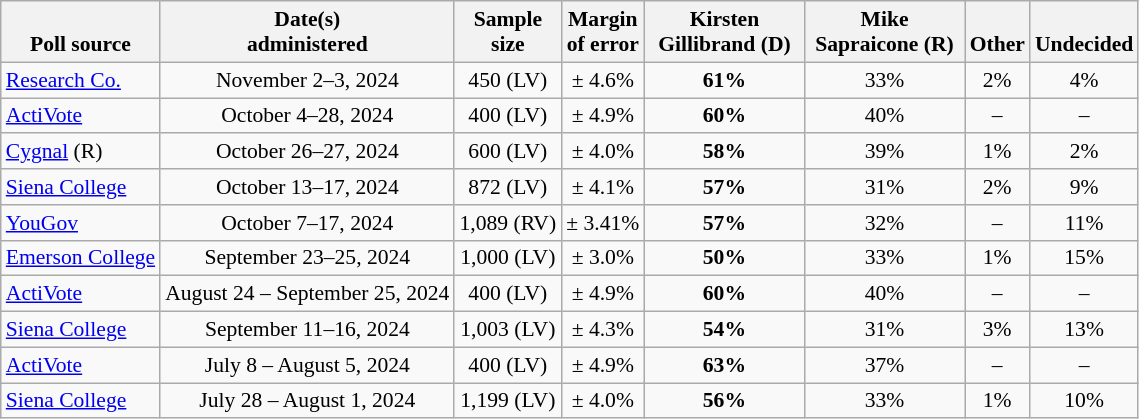<table class="wikitable" style="font-size:90%;text-align:center;">
<tr style="vertical-align:bottom">
<th>Poll source</th>
<th>Date(s)<br>administered</th>
<th>Sample<br>size</th>
<th>Margin<br>of error</th>
<th style="width:100px;">Kirsten<br>Gillibrand (D)</th>
<th style="width:100px;">Mike<br>Sapraicone (R)</th>
<th>Other</th>
<th>Undecided</th>
</tr>
<tr>
<td style="text-align:left;"><a href='#'>Research Co.</a></td>
<td>November 2–3, 2024</td>
<td>450 (LV)</td>
<td>± 4.6%</td>
<td><strong>61%</strong></td>
<td>33%</td>
<td>2%</td>
<td>4%</td>
</tr>
<tr>
<td style="text-align:left;"><a href='#'>ActiVote</a></td>
<td data-sort-value="2024-09-26">October 4–28, 2024</td>
<td>400 (LV)</td>
<td>± 4.9%</td>
<td><strong>60%</strong></td>
<td>40%</td>
<td>–</td>
<td>–</td>
</tr>
<tr>
<td style="text-align:left;"><a href='#'>Cygnal</a> (R)</td>
<td>October 26–27, 2024</td>
<td>600 (LV)</td>
<td>± 4.0%</td>
<td><strong>58%</strong></td>
<td>39%</td>
<td>1%</td>
<td>2%</td>
</tr>
<tr>
<td style="text-align:left;"><a href='#'>Siena College</a></td>
<td>October 13–17, 2024</td>
<td>872 (LV)</td>
<td>± 4.1%</td>
<td><strong>57%</strong></td>
<td>31%</td>
<td>2%</td>
<td>9%</td>
</tr>
<tr>
<td style="text-align:left;"><a href='#'>YouGov</a></td>
<td>October 7–17, 2024</td>
<td>1,089 (RV)</td>
<td>± 3.41%</td>
<td><strong>57%</strong></td>
<td>32%</td>
<td>–</td>
<td>11%</td>
</tr>
<tr>
<td style="text-align:left;"><a href='#'>Emerson College</a></td>
<td data-sort-value="2024-10-1">September 23–25, 2024</td>
<td>1,000 (LV)</td>
<td>± 3.0%</td>
<td><strong>50%</strong></td>
<td>33%</td>
<td>1%</td>
<td>15%</td>
</tr>
<tr>
<td style="text-align:left;"><a href='#'>ActiVote</a></td>
<td data-sort-value="2024-09-26">August 24 – September 25, 2024</td>
<td>400 (LV)</td>
<td>± 4.9%</td>
<td><strong>60%</strong></td>
<td>40%</td>
<td>–</td>
<td>–</td>
</tr>
<tr>
<td style="text-align:left;"><a href='#'>Siena College</a></td>
<td data-sort-value="2024-08-06">September 11–16, 2024</td>
<td>1,003 (LV)</td>
<td>± 4.3%</td>
<td><strong>54%</strong></td>
<td>31%</td>
<td>3%</td>
<td>13%</td>
</tr>
<tr>
<td style="text-align:left;"><a href='#'>ActiVote</a></td>
<td data-sort-value="2024-08-06">July 8 – August 5, 2024</td>
<td>400 (LV)</td>
<td>± 4.9%</td>
<td><strong>63%</strong></td>
<td>37%</td>
<td>–</td>
<td>–</td>
</tr>
<tr>
<td style="text-align:left;"><a href='#'>Siena College</a></td>
<td data-sort-value="2024-08-01">July 28 – August 1, 2024</td>
<td>1,199 (LV)</td>
<td>± 4.0%</td>
<td><strong>56%</strong></td>
<td>33%</td>
<td>1%</td>
<td>10%</td>
</tr>
</table>
